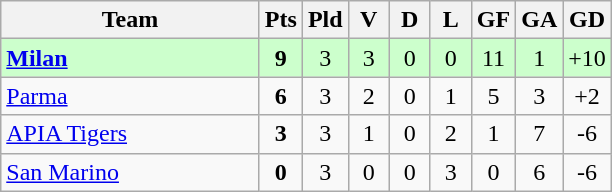<table class=wikitable style="text-align:center">
<tr>
<th width=165>Team</th>
<th width=20>Pts</th>
<th width=20>Pld</th>
<th width=20>V</th>
<th width=20>D</th>
<th width=20>L</th>
<th width=20>GF</th>
<th width=20>GA</th>
<th width=20>GD</th>
</tr>
<tr style="background:#ccffcc">
<td Style="text-align:left"><strong> <a href='#'>Milan</a></strong></td>
<td><strong>9</strong></td>
<td>3</td>
<td>3</td>
<td>0</td>
<td>0</td>
<td>11</td>
<td>1</td>
<td>+10</td>
</tr>
<tr>
<td Style="text-align:left"> <a href='#'>Parma</a></td>
<td><strong>6</strong></td>
<td>3</td>
<td>2</td>
<td>0</td>
<td>1</td>
<td>5</td>
<td>3</td>
<td>+2</td>
</tr>
<tr>
<td Style="text-align:left"> <a href='#'>APIA Tigers</a></td>
<td><strong>3</strong></td>
<td>3</td>
<td>1</td>
<td>0</td>
<td>2</td>
<td>1</td>
<td>7</td>
<td>-6</td>
</tr>
<tr>
<td Style="text-align:left"> <a href='#'>San Marino</a></td>
<td><strong>0</strong></td>
<td>3</td>
<td>0</td>
<td>0</td>
<td>3</td>
<td>0</td>
<td>6</td>
<td>-6</td>
</tr>
</table>
